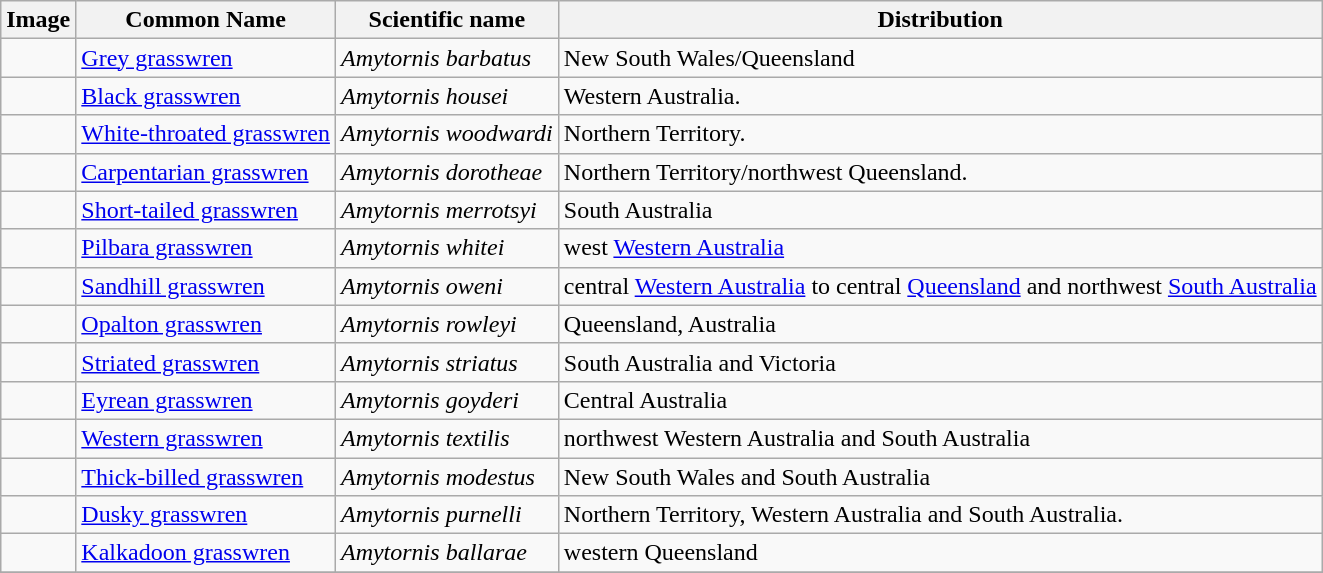<table class="wikitable">
<tr>
<th>Image</th>
<th>Common Name</th>
<th>Scientific name</th>
<th>Distribution</th>
</tr>
<tr>
<td></td>
<td><a href='#'>Grey grasswren</a></td>
<td><em>Amytornis barbatus</em></td>
<td>New South Wales/Queensland</td>
</tr>
<tr>
<td></td>
<td><a href='#'>Black grasswren</a></td>
<td><em>Amytornis housei</em></td>
<td>Western Australia.</td>
</tr>
<tr>
<td></td>
<td><a href='#'>White-throated grasswren</a></td>
<td><em>Amytornis woodwardi</em></td>
<td>Northern Territory.</td>
</tr>
<tr>
<td></td>
<td><a href='#'>Carpentarian grasswren</a></td>
<td><em>Amytornis dorotheae</em></td>
<td>Northern Territory/northwest Queensland.</td>
</tr>
<tr>
<td></td>
<td><a href='#'>Short-tailed grasswren</a></td>
<td><em>Amytornis merrotsyi</em></td>
<td>South Australia</td>
</tr>
<tr>
<td></td>
<td><a href='#'>Pilbara grasswren</a></td>
<td><em>Amytornis whitei</em></td>
<td>west <a href='#'>Western Australia</a></td>
</tr>
<tr>
<td></td>
<td><a href='#'>Sandhill grasswren</a></td>
<td><em>Amytornis oweni</em></td>
<td>central <a href='#'>Western Australia</a> to central <a href='#'>Queensland</a> and northwest <a href='#'>South Australia</a></td>
</tr>
<tr>
<td></td>
<td><a href='#'>Opalton grasswren</a></td>
<td><em>Amytornis rowleyi</em></td>
<td>Queensland, Australia</td>
</tr>
<tr>
<td></td>
<td><a href='#'>Striated grasswren</a></td>
<td><em>Amytornis striatus</em></td>
<td>South Australia and Victoria</td>
</tr>
<tr>
<td></td>
<td><a href='#'>Eyrean grasswren</a></td>
<td><em>Amytornis goyderi</em></td>
<td>Central Australia</td>
</tr>
<tr>
<td></td>
<td><a href='#'>Western grasswren</a></td>
<td><em>Amytornis textilis</em></td>
<td>northwest Western Australia and South Australia</td>
</tr>
<tr>
<td></td>
<td><a href='#'>Thick-billed grasswren</a></td>
<td><em>Amytornis modestus</em></td>
<td>New South Wales and South Australia</td>
</tr>
<tr>
<td></td>
<td><a href='#'>Dusky grasswren</a></td>
<td><em>Amytornis purnelli</em></td>
<td>Northern Territory, Western Australia and South Australia.</td>
</tr>
<tr>
<td></td>
<td><a href='#'>Kalkadoon grasswren</a></td>
<td><em>Amytornis ballarae</em></td>
<td>western Queensland</td>
</tr>
<tr>
</tr>
</table>
